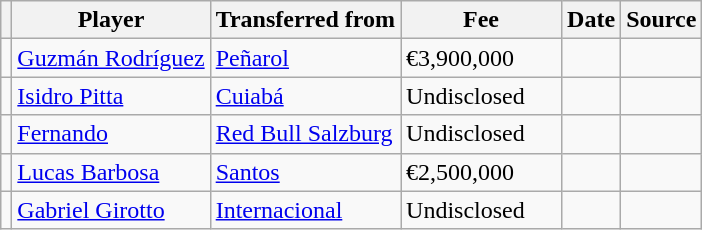<table class="wikitable plainrowheaders sortable">
<tr>
<th></th>
<th scope="col">Player</th>
<th>Transferred from</th>
<th style="width: 100px;">Fee</th>
<th scope="col">Date</th>
<th scope="col">Source</th>
</tr>
<tr>
<td align="center"></td>
<td> <a href='#'>Guzmán Rodríguez</a></td>
<td> <a href='#'>Peñarol</a></td>
<td>€3,900,000</td>
<td></td>
<td></td>
</tr>
<tr>
<td align="center"></td>
<td> <a href='#'>Isidro Pitta</a></td>
<td> <a href='#'>Cuiabá</a></td>
<td>Undisclosed</td>
<td></td>
<td></td>
</tr>
<tr>
<td align="center"></td>
<td> <a href='#'>Fernando</a></td>
<td> <a href='#'>Red Bull Salzburg</a></td>
<td>Undisclosed</td>
<td></td>
<td></td>
</tr>
<tr>
<td align="center"></td>
<td> <a href='#'>Lucas Barbosa</a></td>
<td> <a href='#'>Santos</a></td>
<td>€2,500,000</td>
<td></td>
<td></td>
</tr>
<tr>
<td align="center"></td>
<td> <a href='#'>Gabriel Girotto</a></td>
<td> <a href='#'>Internacional</a></td>
<td>Undisclosed</td>
<td></td>
<td></td>
</tr>
</table>
